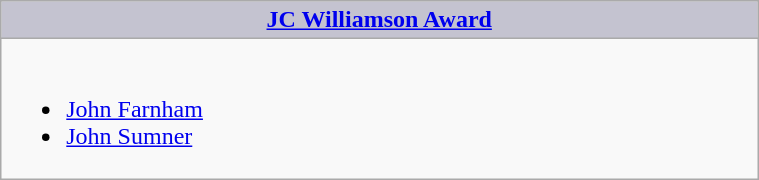<table class=wikitable width="40%" border="1" cellpadding="5" cellspacing="0" align="centre">
<tr>
<th style="background:#C4C3D0;width:50%"><a href='#'>JC Williamson Award</a></th>
</tr>
<tr>
<td valign="top"><br><ul><li><a href='#'>John Farnham</a></li><li><a href='#'>John Sumner</a></li></ul></td>
</tr>
</table>
